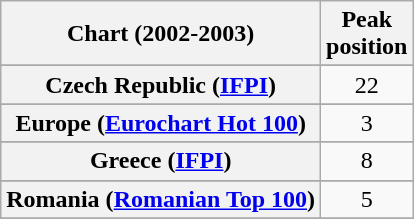<table class="wikitable sortable plainrowheaders">
<tr>
<th>Chart (2002-2003)</th>
<th>Peak<br>position</th>
</tr>
<tr>
</tr>
<tr>
</tr>
<tr>
</tr>
<tr>
</tr>
<tr>
</tr>
<tr>
<th scope="row">Czech Republic (<a href='#'>IFPI</a>)</th>
<td align="center">22</td>
</tr>
<tr>
</tr>
<tr>
<th scope="row">Europe (<a href='#'>Eurochart Hot 100</a>)</th>
<td align="center">3</td>
</tr>
<tr>
</tr>
<tr>
</tr>
<tr>
</tr>
<tr>
<th scope="row">Greece (<a href='#'>IFPI</a>)</th>
<td style="text-align:center;">8</td>
</tr>
<tr>
</tr>
<tr>
</tr>
<tr>
</tr>
<tr>
</tr>
<tr>
</tr>
<tr>
</tr>
<tr>
</tr>
<tr>
<th scope="row">Romania (<a href='#'>Romanian Top 100</a>)</th>
<td style="text-align:center;">5</td>
</tr>
<tr>
</tr>
<tr>
</tr>
<tr>
</tr>
<tr>
</tr>
<tr>
</tr>
<tr>
</tr>
<tr>
</tr>
<tr>
</tr>
<tr>
</tr>
<tr>
</tr>
<tr>
</tr>
</table>
